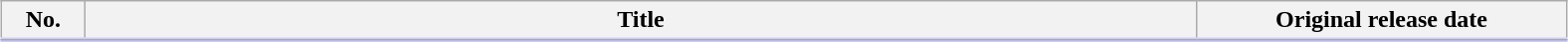<table class="wikitable" style="width:83%; margin:auto; background:#FFF;">
<tr style="border-bottom: 3px solid #CCF;">
<th style="width:3em;">No.</th>
<th>Title</th>
<th style="width:15em;">Original release date</th>
</tr>
<tr>
</tr>
</table>
